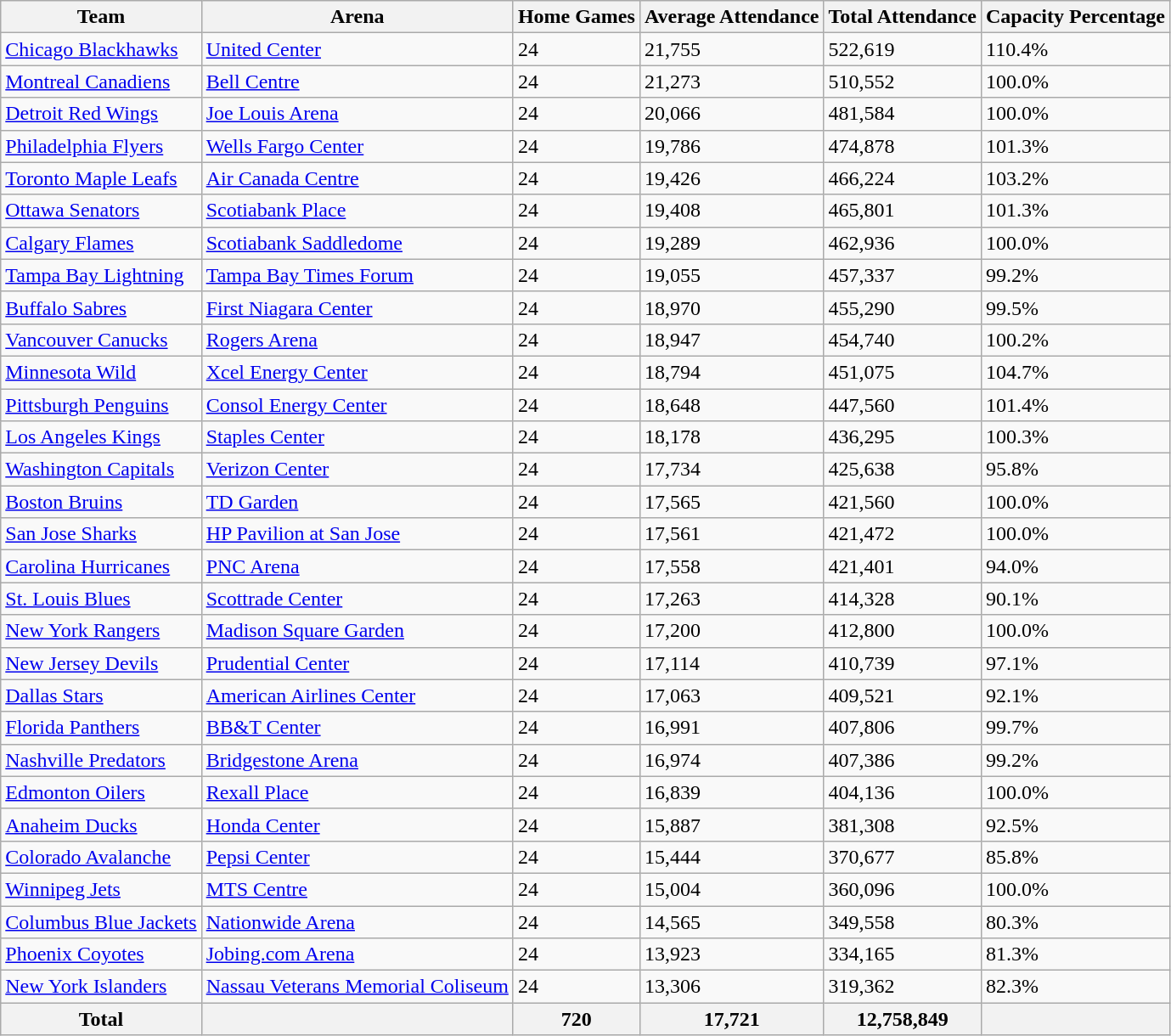<table class="wikitable sortable">
<tr>
<th>Team</th>
<th>Arena</th>
<th>Home Games</th>
<th>Average Attendance</th>
<th>Total Attendance</th>
<th data-sort-type="number">Capacity Percentage</th>
</tr>
<tr>
<td><a href='#'>Chicago Blackhawks</a></td>
<td><a href='#'>United Center</a></td>
<td>24</td>
<td>21,755</td>
<td>522,619</td>
<td>110.4% </td>
</tr>
<tr>
<td><a href='#'>Montreal Canadiens</a></td>
<td><a href='#'>Bell Centre</a></td>
<td>24</td>
<td>21,273</td>
<td>510,552</td>
<td>100.0%</td>
</tr>
<tr>
<td><a href='#'>Detroit Red Wings</a></td>
<td><a href='#'>Joe Louis Arena</a></td>
<td>24</td>
<td>20,066</td>
<td>481,584</td>
<td>100.0%</td>
</tr>
<tr>
<td><a href='#'>Philadelphia Flyers</a></td>
<td><a href='#'>Wells Fargo Center</a></td>
<td>24</td>
<td>19,786</td>
<td>474,878</td>
<td>101.3%</td>
</tr>
<tr>
<td><a href='#'>Toronto Maple Leafs</a></td>
<td><a href='#'>Air Canada Centre</a></td>
<td>24</td>
<td>19,426</td>
<td>466,224</td>
<td>103.2%</td>
</tr>
<tr>
<td><a href='#'>Ottawa Senators</a></td>
<td><a href='#'>Scotiabank Place</a></td>
<td>24</td>
<td>19,408</td>
<td>465,801</td>
<td>101.3%</td>
</tr>
<tr>
<td><a href='#'>Calgary Flames</a></td>
<td><a href='#'>Scotiabank Saddledome</a></td>
<td>24</td>
<td>19,289</td>
<td>462,936</td>
<td>100.0%</td>
</tr>
<tr>
<td><a href='#'>Tampa Bay Lightning</a></td>
<td><a href='#'>Tampa Bay Times Forum</a></td>
<td>24</td>
<td>19,055</td>
<td>457,337</td>
<td>99.2%</td>
</tr>
<tr>
<td><a href='#'>Buffalo Sabres</a></td>
<td><a href='#'>First Niagara Center</a></td>
<td>24</td>
<td>18,970</td>
<td>455,290</td>
<td>99.5%</td>
</tr>
<tr>
<td><a href='#'>Vancouver Canucks</a></td>
<td><a href='#'>Rogers Arena</a></td>
<td>24</td>
<td>18,947</td>
<td>454,740</td>
<td>100.2%</td>
</tr>
<tr>
<td><a href='#'>Minnesota Wild</a></td>
<td><a href='#'>Xcel Energy Center</a></td>
<td>24</td>
<td>18,794</td>
<td>451,075</td>
<td>104.7%</td>
</tr>
<tr>
<td><a href='#'>Pittsburgh Penguins</a></td>
<td><a href='#'>Consol Energy Center</a></td>
<td>24</td>
<td>18,648</td>
<td>447,560</td>
<td>101.4%</td>
</tr>
<tr>
<td><a href='#'>Los Angeles Kings</a></td>
<td><a href='#'>Staples Center</a></td>
<td>24</td>
<td>18,178</td>
<td>436,295</td>
<td>100.3%</td>
</tr>
<tr>
<td><a href='#'>Washington Capitals</a></td>
<td><a href='#'>Verizon Center</a></td>
<td>24</td>
<td>17,734</td>
<td>425,638</td>
<td>95.8%</td>
</tr>
<tr>
<td><a href='#'>Boston Bruins</a></td>
<td><a href='#'>TD Garden</a></td>
<td>24</td>
<td>17,565</td>
<td>421,560</td>
<td>100.0%</td>
</tr>
<tr>
<td><a href='#'>San Jose Sharks</a></td>
<td><a href='#'>HP Pavilion at San Jose</a></td>
<td>24</td>
<td>17,561</td>
<td>421,472</td>
<td>100.0%</td>
</tr>
<tr>
<td><a href='#'>Carolina Hurricanes</a></td>
<td><a href='#'>PNC Arena</a></td>
<td>24</td>
<td>17,558</td>
<td>421,401</td>
<td>94.0%</td>
</tr>
<tr>
<td><a href='#'>St. Louis Blues</a></td>
<td><a href='#'>Scottrade Center</a></td>
<td>24</td>
<td>17,263</td>
<td>414,328</td>
<td>90.1%</td>
</tr>
<tr>
<td><a href='#'>New York Rangers</a></td>
<td><a href='#'>Madison Square Garden</a></td>
<td>24</td>
<td>17,200</td>
<td>412,800</td>
<td>100.0%</td>
</tr>
<tr>
<td><a href='#'>New Jersey Devils</a></td>
<td><a href='#'>Prudential Center</a></td>
<td>24</td>
<td>17,114</td>
<td>410,739</td>
<td>97.1%</td>
</tr>
<tr>
<td><a href='#'>Dallas Stars</a></td>
<td><a href='#'>American Airlines Center</a></td>
<td>24</td>
<td>17,063</td>
<td>409,521</td>
<td>92.1%</td>
</tr>
<tr>
<td><a href='#'>Florida Panthers</a></td>
<td><a href='#'>BB&T Center</a></td>
<td>24</td>
<td>16,991</td>
<td>407,806</td>
<td>99.7%</td>
</tr>
<tr>
<td><a href='#'>Nashville Predators</a></td>
<td><a href='#'>Bridgestone Arena</a></td>
<td>24</td>
<td>16,974</td>
<td>407,386</td>
<td>99.2%</td>
</tr>
<tr>
<td><a href='#'>Edmonton Oilers</a></td>
<td><a href='#'>Rexall Place</a></td>
<td>24</td>
<td>16,839</td>
<td>404,136</td>
<td>100.0%</td>
</tr>
<tr>
<td><a href='#'>Anaheim Ducks</a></td>
<td><a href='#'>Honda Center</a></td>
<td>24</td>
<td>15,887</td>
<td>381,308</td>
<td>92.5%</td>
</tr>
<tr>
<td><a href='#'>Colorado Avalanche</a></td>
<td><a href='#'>Pepsi Center</a></td>
<td>24</td>
<td>15,444</td>
<td>370,677</td>
<td>85.8%</td>
</tr>
<tr>
<td><a href='#'>Winnipeg Jets</a></td>
<td><a href='#'>MTS Centre</a></td>
<td>24</td>
<td>15,004</td>
<td>360,096</td>
<td>100.0%</td>
</tr>
<tr>
<td><a href='#'>Columbus Blue Jackets</a></td>
<td><a href='#'>Nationwide Arena</a></td>
<td>24</td>
<td>14,565</td>
<td>349,558</td>
<td>80.3%</td>
</tr>
<tr>
<td><a href='#'>Phoenix Coyotes</a></td>
<td><a href='#'>Jobing.com Arena</a></td>
<td>24</td>
<td>13,923</td>
<td>334,165</td>
<td>81.3%</td>
</tr>
<tr>
<td><a href='#'>New York Islanders</a></td>
<td><a href='#'>Nassau Veterans Memorial Coliseum</a></td>
<td>24</td>
<td>13,306</td>
<td>319,362</td>
<td>82.3%</td>
</tr>
<tr>
<th>Total</th>
<th></th>
<th>720</th>
<th>17,721</th>
<th>12,758,849</th>
<th></th>
</tr>
</table>
